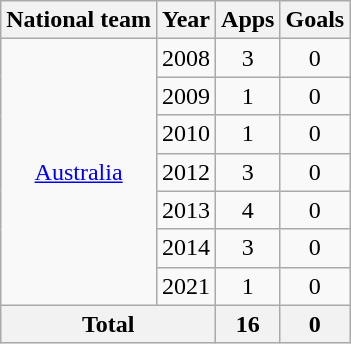<table class="wikitable" style="text-align:center">
<tr>
<th>National team</th>
<th>Year</th>
<th>Apps</th>
<th>Goals</th>
</tr>
<tr>
<td rowspan="7"><a href='#'>Australia</a></td>
<td>2008</td>
<td>3</td>
<td>0</td>
</tr>
<tr>
<td>2009</td>
<td>1</td>
<td>0</td>
</tr>
<tr>
<td>2010</td>
<td>1</td>
<td>0</td>
</tr>
<tr>
<td>2012</td>
<td>3</td>
<td>0</td>
</tr>
<tr>
<td>2013</td>
<td>4</td>
<td>0</td>
</tr>
<tr>
<td>2014</td>
<td>3</td>
<td>0</td>
</tr>
<tr>
<td>2021</td>
<td>1</td>
<td>0</td>
</tr>
<tr>
<th colspan="2">Total</th>
<th>16</th>
<th>0</th>
</tr>
</table>
